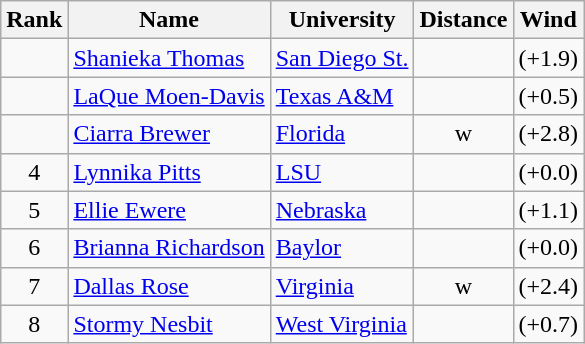<table class="wikitable sortable" style="text-align:center">
<tr>
<th>Rank</th>
<th>Name</th>
<th>University</th>
<th>Distance</th>
<th>Wind</th>
</tr>
<tr>
<td></td>
<td align=left><a href='#'>Shanieka Thomas</a> </td>
<td align=left><a href='#'>San Diego St.</a></td>
<td></td>
<td>(+1.9)</td>
</tr>
<tr>
<td></td>
<td align=left><a href='#'>LaQue Moen-Davis</a></td>
<td align="left"><a href='#'>Texas A&M</a></td>
<td></td>
<td>(+0.5)</td>
</tr>
<tr>
<td></td>
<td align=left><a href='#'>Ciarra Brewer</a></td>
<td align="left"><a href='#'>Florida</a></td>
<td>w</td>
<td>(+2.8)</td>
</tr>
<tr>
<td>4</td>
<td align=left><a href='#'>Lynnika Pitts</a></td>
<td align="left"><a href='#'>LSU</a></td>
<td></td>
<td>(+0.0)</td>
</tr>
<tr>
<td>5</td>
<td align=left><a href='#'>Ellie Ewere</a></td>
<td align="left"><a href='#'>Nebraska</a></td>
<td></td>
<td>(+1.1)</td>
</tr>
<tr>
<td>6</td>
<td align=left><a href='#'>Brianna Richardson</a></td>
<td align="left"><a href='#'>Baylor</a></td>
<td></td>
<td>(+0.0)</td>
</tr>
<tr>
<td>7</td>
<td align=left><a href='#'>Dallas Rose</a></td>
<td align="left"><a href='#'>Virginia</a></td>
<td>w</td>
<td>(+2.4)</td>
</tr>
<tr>
<td>8</td>
<td align=left><a href='#'>Stormy Nesbit</a></td>
<td align="left"><a href='#'>West Virginia</a></td>
<td></td>
<td>(+0.7)</td>
</tr>
</table>
